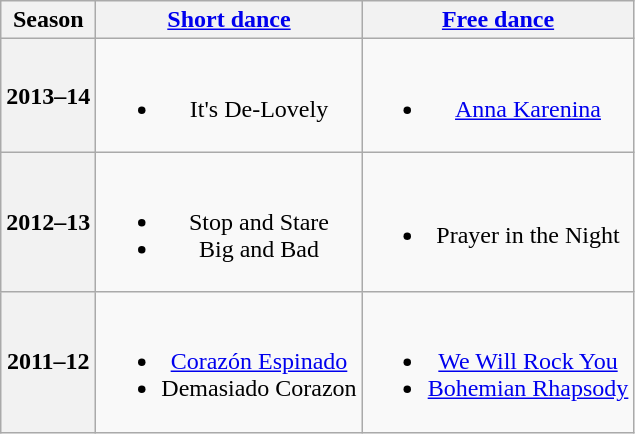<table class=wikitable style=text-align:center>
<tr>
<th>Season</th>
<th><a href='#'>Short dance</a></th>
<th><a href='#'>Free dance</a></th>
</tr>
<tr>
<th>2013–14 <br> </th>
<td><br><ul><li>It's De-Lovely <br></li></ul></td>
<td><br><ul><li><a href='#'>Anna Karenina</a> <br></li></ul></td>
</tr>
<tr>
<th>2012–13 <br> </th>
<td><br><ul><li>Stop and Stare <br></li><li>Big and Bad <br></li></ul></td>
<td><br><ul><li>Prayer in the Night <br></li></ul></td>
</tr>
<tr>
<th>2011–12 <br> </th>
<td><br><ul><li><a href='#'>Corazón Espinado</a> <br></li><li>Demasiado Corazon <br></li></ul></td>
<td><br><ul><li><a href='#'>We Will Rock You</a> <br></li><li><a href='#'>Bohemian Rhapsody</a> <br></li></ul></td>
</tr>
</table>
